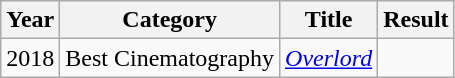<table class="wikitable">
<tr>
<th>Year</th>
<th>Category</th>
<th>Title</th>
<th>Result</th>
</tr>
<tr>
<td>2018</td>
<td>Best Cinematography</td>
<td><em><a href='#'>Overlord</a></em></td>
<td></td>
</tr>
</table>
